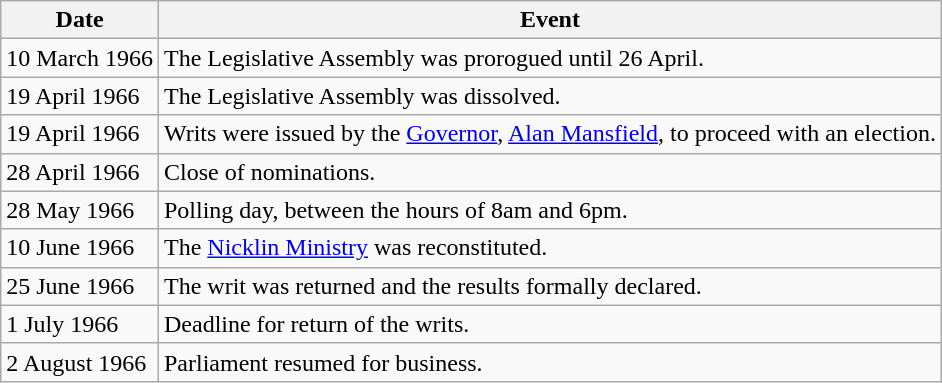<table class="wikitable">
<tr>
<th>Date</th>
<th>Event</th>
</tr>
<tr>
<td>10 March 1966</td>
<td>The Legislative Assembly was prorogued until 26 April.</td>
</tr>
<tr>
<td>19 April 1966</td>
<td>The Legislative Assembly was dissolved.</td>
</tr>
<tr>
<td>19 April 1966</td>
<td>Writs were issued by the <a href='#'>Governor</a>, <a href='#'>Alan Mansfield</a>, to proceed with an election.</td>
</tr>
<tr>
<td>28 April 1966</td>
<td>Close of nominations.</td>
</tr>
<tr>
<td>28 May 1966</td>
<td>Polling day, between the hours of 8am and 6pm.</td>
</tr>
<tr>
<td>10 June 1966</td>
<td>The <a href='#'>Nicklin Ministry</a> was reconstituted.</td>
</tr>
<tr>
<td>25 June 1966</td>
<td>The writ was returned and the results formally declared.</td>
</tr>
<tr>
<td>1 July 1966</td>
<td>Deadline for return of the writs.</td>
</tr>
<tr>
<td>2 August 1966</td>
<td>Parliament resumed for business.</td>
</tr>
</table>
